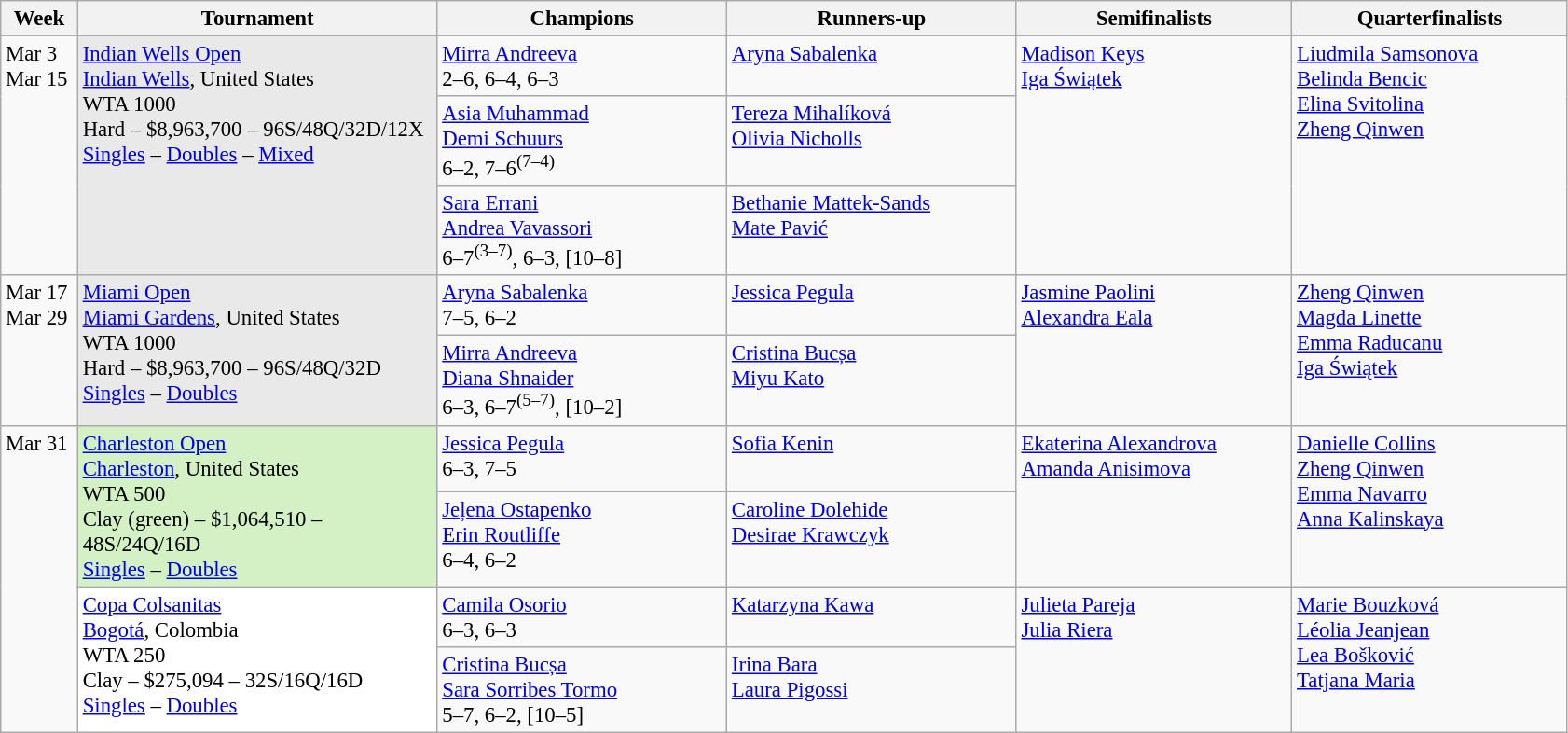<table class=wikitable style=font-size:95%>
<tr>
<th style="width:48px;">Week</th>
<th style="width:250px;">Tournament</th>
<th style="width:200px;">Champions</th>
<th style="width:200px;">Runners-up</th>
<th style="width:190px;">Semifinalists</th>
<th style="width:190px;">Quarterfinalists</th>
</tr>
<tr style="vertical-align:top">
<td rowspan=3>Mar 3<br>Mar 15</td>
<td rowspan="3" style="background:#e9e9e9;"><a href='#'>Indian Wells Open</a><br><a href='#'>Indian Wells</a>, United States<br>WTA 1000<br>Hard – $8,963,700 – 96S/48Q/32D/12X<br><a href='#'>Singles</a> – <a href='#'>Doubles</a> – <a href='#'>Mixed</a></td>
<td> <a href='#'>Mirra Andreeva</a><br>2–6, 6–4, 6–3</td>
<td> <a href='#'>Aryna Sabalenka</a></td>
<td rowspan="3"> <a href='#'>Madison Keys</a><br> <a href='#'>Iga Świątek</a></td>
<td rowspan="3"> <a href='#'>Liudmila Samsonova</a><br> <a href='#'>Belinda Bencic</a><br> <a href='#'>Elina Svitolina</a><br> <a href='#'>Zheng Qinwen</a></td>
</tr>
<tr style="vertical-align:top">
<td> <a href='#'>Asia Muhammad</a><br> <a href='#'>Demi Schuurs</a><br>6–2, 7–6<sup>(7–4)</sup></td>
<td> <a href='#'>Tereza Mihalíková</a><br> <a href='#'>Olivia Nicholls</a></td>
</tr>
<tr style="vertical-align:top">
<td> <a href='#'>Sara Errani</a><br> <a href='#'>Andrea Vavassori</a><br>6–7<sup>(3–7)</sup>, 6–3, [10–8]</td>
<td> <a href='#'>Bethanie Mattek-Sands</a><br> <a href='#'>Mate Pavić</a></td>
</tr>
<tr style="vertical-align:top">
<td rowspan=2>Mar 17<br>Mar 29</td>
<td style="background:#e9e9e9;" rowspan=2><a href='#'>Miami Open</a><br><a href='#'>Miami Gardens</a>, United States<br>WTA 1000<br>Hard – $8,963,700 – 96S/48Q/32D<br><a href='#'>Singles</a> – <a href='#'>Doubles</a></td>
<td> <a href='#'>Aryna Sabalenka</a> <br> 7–5, 6–2</td>
<td> <a href='#'>Jessica Pegula</a></td>
<td rowspan=2> <a href='#'>Jasmine Paolini</a> <br> <a href='#'>Alexandra Eala</a></td>
<td rowspan=2> <a href='#'>Zheng Qinwen</a><br> <a href='#'>Magda Linette</a> <br> <a href='#'>Emma Raducanu</a> <br>  <a href='#'>Iga Świątek</a></td>
</tr>
<tr style="vertical-align:top">
<td> <a href='#'>Mirra Andreeva</a> <br>  <a href='#'>Diana Shnaider</a> <br> 6–3, 6–7<sup>(5–7)</sup>, [10–2]</td>
<td> <a href='#'>Cristina Bucșa</a> <br>  <a href='#'>Miyu Kato</a></td>
</tr>
<tr style="vertical-align:top">
<td rowspan=4>Mar 31</td>
<td style="background:#D4F1C5;" rowspan=2><a href='#'>Charleston Open</a><br><a href='#'>Charleston</a>, United States<br>WTA 500<br>Clay (green) – $1,064,510 – 48S/24Q/16D<br><a href='#'>Singles</a> – <a href='#'>Doubles</a></td>
<td> <a href='#'>Jessica Pegula</a><br>6–3, 7–5</td>
<td> <a href='#'>Sofia Kenin</a></td>
<td rowspan=2> <a href='#'>Ekaterina Alexandrova</a> <br>  <a href='#'>Amanda Anisimova</a></td>
<td rowspan=2> <a href='#'>Danielle Collins</a><br> <a href='#'>Zheng Qinwen</a> <br>  <a href='#'>Emma Navarro</a> <br> <a href='#'>Anna Kalinskaya</a></td>
</tr>
<tr style="vertical-align:top">
<td> <a href='#'>Jeļena Ostapenko</a> <br>  <a href='#'>Erin Routliffe</a> <br> 6–4, 6–2</td>
<td> <a href='#'>Caroline Dolehide</a> <br>  <a href='#'>Desirae Krawczyk</a></td>
</tr>
<tr style="vertical-align:top">
<td style="background:#fff;" rowspan=2><a href='#'>Copa Colsanitas</a><br><a href='#'>Bogotá</a>, Colombia<br>WTA 250<br>Clay – $275,094 – 32S/16Q/16D<br><a href='#'>Singles</a> – <a href='#'>Doubles</a></td>
<td> <a href='#'>Camila Osorio</a> <br> 6–3, 6–3</td>
<td> <a href='#'>Katarzyna Kawa</a></td>
<td rowspan=2> <a href='#'>Julieta Pareja</a><br> <a href='#'>Julia Riera</a></td>
<td rowspan=2> <a href='#'>Marie Bouzková</a> <br> <a href='#'>Léolia Jeanjean</a><br> <a href='#'>Lea Bošković</a> <br> <a href='#'>Tatjana Maria</a></td>
</tr>
<tr style="vertical-align:top">
<td> <a href='#'>Cristina Bucșa</a> <br>  <a href='#'>Sara Sorribes Tormo</a> <br> 5–7, 6–2, [10–5]</td>
<td> <a href='#'>Irina Bara</a> <br>  <a href='#'>Laura Pigossi</a></td>
</tr>
</table>
